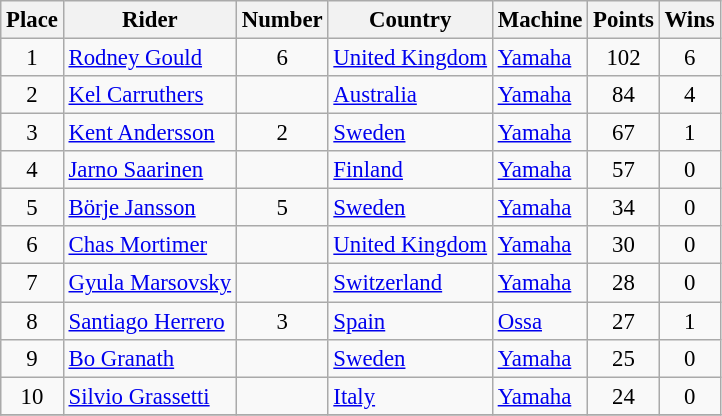<table class="wikitable" style="font-size: 95%;">
<tr>
<th>Place</th>
<th>Rider</th>
<th>Number</th>
<th>Country</th>
<th>Machine</th>
<th>Points</th>
<th>Wins</th>
</tr>
<tr>
<td align=center>1</td>
<td> <a href='#'>Rodney Gould</a></td>
<td align=center>6</td>
<td><a href='#'>United Kingdom</a></td>
<td><a href='#'>Yamaha</a></td>
<td align=center>102</td>
<td align=center>6</td>
</tr>
<tr>
<td align=center>2</td>
<td> <a href='#'>Kel Carruthers</a></td>
<td></td>
<td><a href='#'>Australia</a></td>
<td><a href='#'>Yamaha</a></td>
<td align=center>84</td>
<td align=center>4</td>
</tr>
<tr>
<td align=center>3</td>
<td> <a href='#'>Kent Andersson</a></td>
<td align=center>2</td>
<td><a href='#'>Sweden</a></td>
<td><a href='#'>Yamaha</a></td>
<td align=center>67</td>
<td align=center>1</td>
</tr>
<tr>
<td align=center>4</td>
<td> <a href='#'>Jarno Saarinen</a></td>
<td></td>
<td><a href='#'>Finland</a></td>
<td><a href='#'>Yamaha</a></td>
<td align=center>57</td>
<td align=center>0</td>
</tr>
<tr>
<td align=center>5</td>
<td> <a href='#'>Börje Jansson</a></td>
<td align=center>5</td>
<td><a href='#'>Sweden</a></td>
<td><a href='#'>Yamaha</a></td>
<td align=center>34</td>
<td align=center>0</td>
</tr>
<tr>
<td align=center>6</td>
<td> <a href='#'>Chas Mortimer</a></td>
<td></td>
<td><a href='#'>United Kingdom</a></td>
<td><a href='#'>Yamaha</a></td>
<td align=center>30</td>
<td align=center>0</td>
</tr>
<tr>
<td align=center>7</td>
<td> <a href='#'>Gyula Marsovsky</a></td>
<td></td>
<td><a href='#'>Switzerland</a></td>
<td><a href='#'>Yamaha</a></td>
<td align=center>28</td>
<td align=center>0</td>
</tr>
<tr>
<td align=center>8</td>
<td> <a href='#'>Santiago Herrero</a></td>
<td align=center>3</td>
<td><a href='#'>Spain</a></td>
<td><a href='#'>Ossa</a></td>
<td align=center>27</td>
<td align=center>1</td>
</tr>
<tr>
<td align=center>9</td>
<td> <a href='#'>Bo Granath</a></td>
<td></td>
<td><a href='#'>Sweden</a></td>
<td><a href='#'>Yamaha</a></td>
<td align=center>25</td>
<td align=center>0</td>
</tr>
<tr>
<td align=center>10</td>
<td> <a href='#'>Silvio Grassetti</a></td>
<td></td>
<td><a href='#'>Italy</a></td>
<td><a href='#'>Yamaha</a></td>
<td align=center>24</td>
<td align=center>0</td>
</tr>
<tr>
</tr>
</table>
